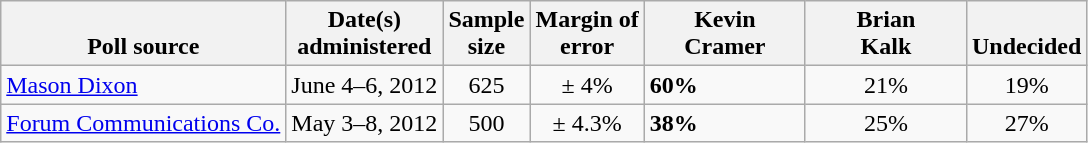<table class="wikitable">
<tr valign= bottom>
<th>Poll source</th>
<th>Date(s)<br>administered</th>
<th>Sample<br>size</th>
<th>Margin of<br>error</th>
<th style="width:100px;">Kevin<br>Cramer</th>
<th style="width:100px;">Brian<br>Kalk</th>
<th>Undecided</th>
</tr>
<tr>
<td><a href='#'>Mason Dixon</a></td>
<td align=center>June 4–6, 2012</td>
<td align=center>625</td>
<td align=center>± 4%</td>
<td><strong>60%</strong></td>
<td align=center>21%</td>
<td align=center>19%</td>
</tr>
<tr>
<td><a href='#'>Forum Communications Co.</a></td>
<td align=center>May 3–8, 2012</td>
<td align=center>500</td>
<td align=center>± 4.3%</td>
<td><strong>38%</strong></td>
<td align=center>25%</td>
<td align=center>27%</td>
</tr>
</table>
